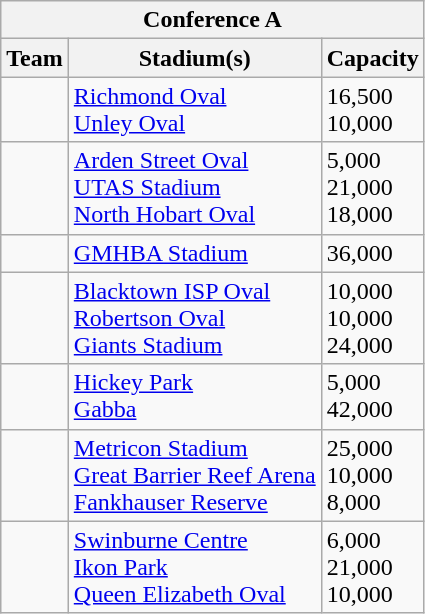<table class="wikitable" style="text-align:left">
<tr>
<th colspan=3>Conference A</th>
</tr>
<tr>
<th>Team</th>
<th>Stadium(s)</th>
<th>Capacity</th>
</tr>
<tr>
<td></td>
<td><a href='#'>Richmond Oval</a><br><a href='#'>Unley Oval</a></td>
<td>16,500<br>10,000</td>
</tr>
<tr>
<td></td>
<td><a href='#'>Arden Street Oval</a><br><a href='#'>UTAS Stadium</a><br><a href='#'>North Hobart Oval</a></td>
<td>5,000<br>21,000<br>18,000</td>
</tr>
<tr>
<td></td>
<td><a href='#'>GMHBA Stadium</a></td>
<td>36,000</td>
</tr>
<tr>
<td></td>
<td><a href='#'>Blacktown ISP Oval</a><br><a href='#'>Robertson Oval</a><br><a href='#'>Giants Stadium</a></td>
<td>10,000<br>10,000<br>24,000</td>
</tr>
<tr>
<td></td>
<td><a href='#'>Hickey Park</a><br><a href='#'>Gabba</a></td>
<td>5,000<br>42,000</td>
</tr>
<tr>
<td></td>
<td><a href='#'>Metricon Stadium</a><br><a href='#'>Great Barrier Reef Arena</a><br><a href='#'>Fankhauser Reserve</a></td>
<td>25,000<br>10,000<br>8,000</td>
</tr>
<tr>
<td></td>
<td><a href='#'>Swinburne Centre</a><br><a href='#'>Ikon Park</a><br><a href='#'>Queen Elizabeth Oval</a></td>
<td>6,000<br>21,000<br>10,000</td>
</tr>
</table>
